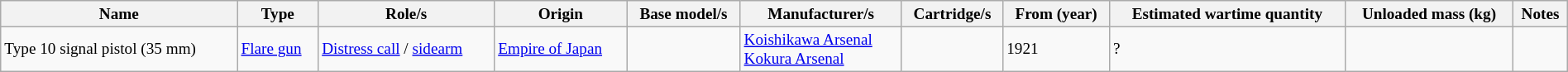<table class="wikitable sortable" style="margin:left; width:100%; font-size:80%; border-collapse:collapse;">
<tr>
<th>Name</th>
<th>Type</th>
<th>Role/s</th>
<th>Origin</th>
<th>Base model/s</th>
<th>Manufacturer/s</th>
<th>Cartridge/s</th>
<th>From (year)</th>
<th>Estimated wartime quantity</th>
<th>Unloaded mass (kg)</th>
<th>Notes</th>
</tr>
<tr>
<td>Type 10 signal pistol (35 mm)</td>
<td><a href='#'>Flare gun</a></td>
<td><a href='#'>Distress call</a> / <a href='#'>sidearm</a></td>
<td> <a href='#'>Empire of Japan</a></td>
<td></td>
<td><a href='#'>Koishikawa Arsenal</a><br><a href='#'>Kokura Arsenal</a></td>
<td></td>
<td>1921</td>
<td>?</td>
<td></td>
<td></td>
</tr>
</table>
